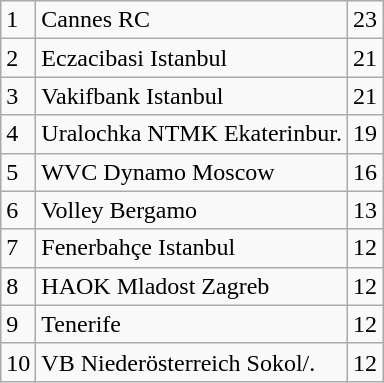<table class="wikitable">
<tr>
<td>1</td>
<td>Cannes RC</td>
<td>23</td>
</tr>
<tr>
<td>2</td>
<td>Eczacibasi Istanbul</td>
<td>21</td>
</tr>
<tr>
<td>3</td>
<td>Vakifbank Istanbul</td>
<td>21</td>
</tr>
<tr>
<td>4</td>
<td>Uralochka NTMK Ekaterinbur.</td>
<td>19</td>
</tr>
<tr>
<td>5</td>
<td>WVC Dynamo Moscow</td>
<td>16</td>
</tr>
<tr>
<td>6</td>
<td>Volley Bergamo</td>
<td>13</td>
</tr>
<tr>
<td>7</td>
<td>Fenerbahçe Istanbul</td>
<td>12</td>
</tr>
<tr>
<td>8</td>
<td>HAOK Mladost Zagreb</td>
<td>12</td>
</tr>
<tr>
<td>9</td>
<td>Tenerife</td>
<td>12</td>
</tr>
<tr>
<td>10</td>
<td>VB Niederösterreich Sokol/.</td>
<td>12</td>
</tr>
</table>
